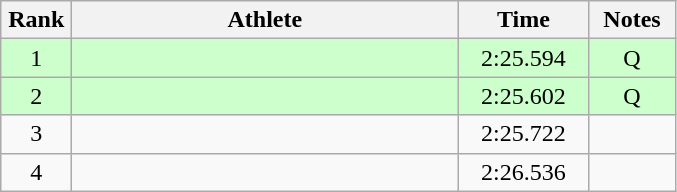<table class=wikitable style="text-align:center">
<tr>
<th width=40>Rank</th>
<th width=250>Athlete</th>
<th width=80>Time</th>
<th width=50>Notes</th>
</tr>
<tr bgcolor="ccffcc">
<td>1</td>
<td align=left></td>
<td>2:25.594</td>
<td>Q</td>
</tr>
<tr bgcolor="ccffcc">
<td>2</td>
<td align=left></td>
<td>2:25.602</td>
<td>Q</td>
</tr>
<tr>
<td>3</td>
<td align=left></td>
<td>2:25.722</td>
<td></td>
</tr>
<tr>
<td>4</td>
<td align=left></td>
<td>2:26.536</td>
<td></td>
</tr>
</table>
